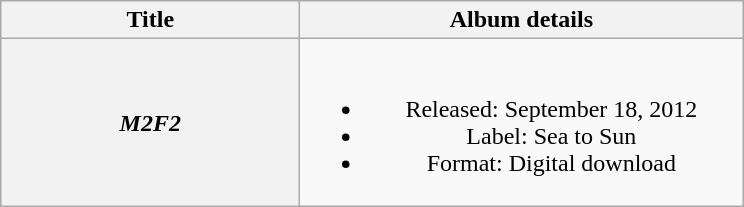<table class="wikitable plainrowheaders" style="text-align:center">
<tr>
<th scope="col" style="width:12em;">Title</th>
<th scope="col" style="width:18em;">Album details</th>
</tr>
<tr>
<th scope="row"><em>M2F2</em></th>
<td><br><ul><li>Released: September 18, 2012</li><li>Label: Sea to Sun</li><li>Format: Digital download</li></ul></td>
</tr>
</table>
